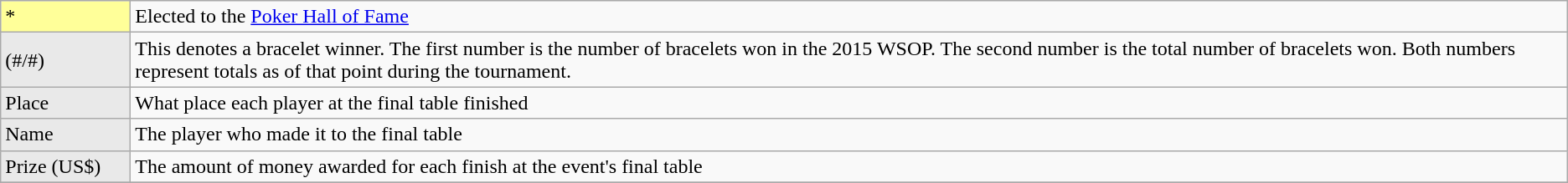<table class="wikitable">
<tr>
<td style="background-color:#FFFF99; width:6em;">*</td>
<td>Elected to the <a href='#'>Poker Hall of Fame</a></td>
</tr>
<tr>
<td style="background-color: #E9E9E9;">(#/#)</td>
<td>This denotes a bracelet winner. The first number is the number of bracelets won in the 2015 WSOP. The second number is the total number of bracelets won. Both numbers represent totals as of that point during the tournament.</td>
</tr>
<tr>
<td style="background: #E9E9E9;">Place</td>
<td>What place each player at the final table finished</td>
</tr>
<tr>
<td style="background: #E9E9E9;">Name</td>
<td>The player who made it to the final table</td>
</tr>
<tr>
<td style="background: #E9E9E9;">Prize (US$)</td>
<td>The amount of money awarded for each finish at the event's final table</td>
</tr>
<tr>
</tr>
</table>
